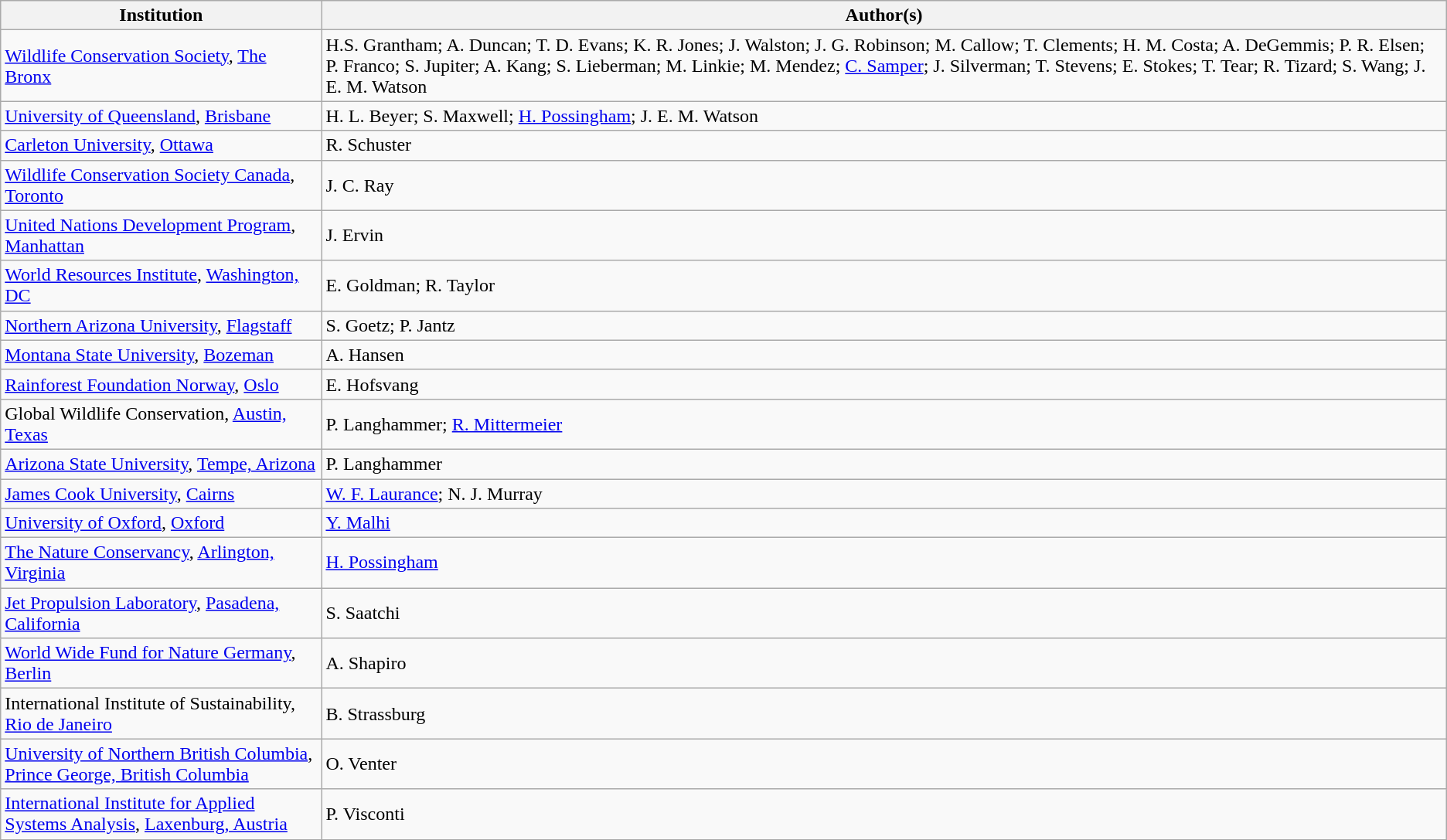<table class="wikitable">
<tr>
<th>Institution</th>
<th>Author(s)</th>
</tr>
<tr>
<td><a href='#'>Wildlife Conservation Society</a>, <a href='#'>The Bronx</a></td>
<td>H.S. Grantham; A. Duncan; T. D. Evans; K. R. Jones; J. Walston; J. G. Robinson; M. Callow; T. Clements; H. M. Costa; A. DeGemmis; P. R. Elsen; P. Franco; S. Jupiter; A. Kang; S. Lieberman; M. Linkie; M. Mendez; <a href='#'>C. Samper</a>; J. Silverman; T. Stevens; E. Stokes; T. Tear; R. Tizard; S. Wang; J. E. M. Watson</td>
</tr>
<tr>
<td><a href='#'>University of Queensland</a>, <a href='#'>Brisbane</a></td>
<td>H. L. Beyer; S. Maxwell; <a href='#'>H. Possingham</a>; J. E. M. Watson</td>
</tr>
<tr>
<td><a href='#'>Carleton University</a>, <a href='#'>Ottawa</a></td>
<td>R. Schuster</td>
</tr>
<tr>
<td><a href='#'>Wildlife Conservation Society Canada</a>, <a href='#'>Toronto</a></td>
<td>J. C. Ray</td>
</tr>
<tr>
<td><a href='#'>United Nations Development Program</a>, <a href='#'>Manhattan</a></td>
<td>J. Ervin</td>
</tr>
<tr>
<td><a href='#'>World Resources Institute</a>, <a href='#'>Washington, DC</a></td>
<td>E. Goldman; R. Taylor</td>
</tr>
<tr>
<td><a href='#'>Northern Arizona University</a>, <a href='#'>Flagstaff</a></td>
<td>S. Goetz; P. Jantz</td>
</tr>
<tr>
<td><a href='#'>Montana State University</a>, <a href='#'>Bozeman</a></td>
<td>A. Hansen</td>
</tr>
<tr>
<td><a href='#'>Rainforest Foundation Norway</a>, <a href='#'>Oslo</a></td>
<td>E. Hofsvang</td>
</tr>
<tr>
<td>Global Wildlife Conservation, <a href='#'>Austin, Texas</a></td>
<td>P. Langhammer; <a href='#'>R. Mittermeier</a></td>
</tr>
<tr>
<td><a href='#'>Arizona State University</a>, <a href='#'>Tempe, Arizona</a></td>
<td>P. Langhammer</td>
</tr>
<tr>
<td><a href='#'>James Cook University</a>, <a href='#'>Cairns</a></td>
<td><a href='#'>W. F. Laurance</a>; N. J. Murray</td>
</tr>
<tr>
<td><a href='#'>University of Oxford</a>, <a href='#'>Oxford</a></td>
<td><a href='#'>Y. Malhi</a></td>
</tr>
<tr>
<td><a href='#'>The Nature Conservancy</a>, <a href='#'>Arlington, Virginia</a></td>
<td><a href='#'>H. Possingham</a></td>
</tr>
<tr>
<td><a href='#'>Jet Propulsion Laboratory</a>, <a href='#'>Pasadena, California</a></td>
<td>S. Saatchi</td>
</tr>
<tr>
<td><a href='#'>World Wide Fund for Nature Germany</a>, <a href='#'>Berlin</a></td>
<td>A. Shapiro</td>
</tr>
<tr>
<td>International Institute of Sustainability, <a href='#'>Rio de Janeiro</a></td>
<td>B. Strassburg</td>
</tr>
<tr>
<td><a href='#'>University of Northern British Columbia</a>, <a href='#'>Prince George, British Columbia</a></td>
<td>O. Venter</td>
</tr>
<tr>
<td><a href='#'>International Institute for Applied Systems Analysis</a>, <a href='#'>Laxenburg, Austria</a></td>
<td>P. Visconti</td>
</tr>
<tr>
</tr>
</table>
